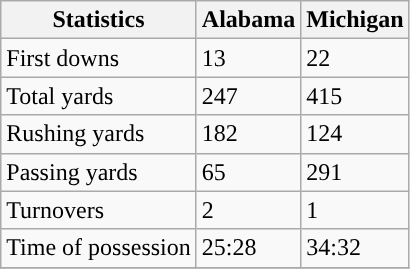<table class="wikitable" style="float: left;">
<tr>
<th>Statistics</th>
<th>Alabama</th>
<th>Michigan</th>
</tr>
<tr>
<td>First downs</td>
<td>13</td>
<td>22</td>
</tr>
<tr>
<td>Total yards</td>
<td>247</td>
<td>415</td>
</tr>
<tr>
<td>Rushing yards</td>
<td>182</td>
<td>124</td>
</tr>
<tr>
<td>Passing yards</td>
<td>65</td>
<td>291</td>
</tr>
<tr>
<td>Turnovers</td>
<td>2</td>
<td>1</td>
</tr>
<tr>
<td>Time of possession</td>
<td>25:28</td>
<td>34:32</td>
</tr>
<tr>
</tr>
</table>
